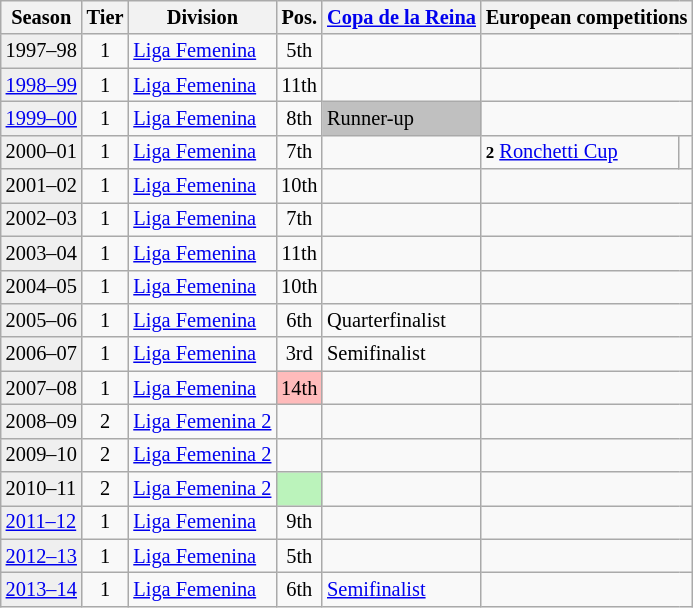<table class="wikitable" style="font-size:85%">
<tr>
<th>Season</th>
<th>Tier</th>
<th>Division</th>
<th>Pos.</th>
<th><a href='#'>Copa de la Reina</a></th>
<th colspan=2>European competitions</th>
</tr>
<tr>
<td style="background:#efefef;">1997–98</td>
<td align="center">1</td>
<td><a href='#'>Liga Femenina</a></td>
<td align="center">5th</td>
<td></td>
<td colspan=2></td>
</tr>
<tr>
<td style="background:#efefef;"><a href='#'>1998–99</a></td>
<td align="center">1</td>
<td><a href='#'>Liga Femenina</a></td>
<td align="center">11th</td>
<td></td>
<td colspan=2></td>
</tr>
<tr>
<td style="background:#efefef;"><a href='#'>1999–00</a></td>
<td align="center">1</td>
<td><a href='#'>Liga Femenina</a></td>
<td align="center">8th</td>
<td style="background:silver">Runner-up</td>
<td colspan=2></td>
</tr>
<tr>
<td style="background:#efefef;">2000–01</td>
<td align="center">1</td>
<td><a href='#'>Liga Femenina</a></td>
<td align="center">7th</td>
<td></td>
<td><small><strong>2</strong></small> <a href='#'>Ronchetti Cup</a></td>
<td align=center></td>
</tr>
<tr>
<td style="background:#efefef;">2001–02</td>
<td align="center">1</td>
<td><a href='#'>Liga Femenina</a></td>
<td align="center">10th</td>
<td></td>
<td colspan=2></td>
</tr>
<tr>
<td style="background:#efefef;">2002–03</td>
<td align="center">1</td>
<td><a href='#'>Liga Femenina</a></td>
<td align="center">7th</td>
<td></td>
<td colspan=2></td>
</tr>
<tr>
<td style="background:#efefef;">2003–04</td>
<td align="center">1</td>
<td><a href='#'>Liga Femenina</a></td>
<td align="center">11th</td>
<td></td>
<td colspan=2></td>
</tr>
<tr>
<td style="background:#efefef;">2004–05</td>
<td align="center">1</td>
<td><a href='#'>Liga Femenina</a></td>
<td align="center">10th</td>
<td></td>
<td colspan=2></td>
</tr>
<tr>
<td style="background:#efefef;">2005–06</td>
<td align="center">1</td>
<td><a href='#'>Liga Femenina</a></td>
<td align="center">6th</td>
<td>Quarterfinalist</td>
<td colspan=2></td>
</tr>
<tr>
<td style="background:#efefef;">2006–07</td>
<td align="center">1</td>
<td><a href='#'>Liga Femenina</a></td>
<td align="center">3rd</td>
<td>Semifinalist</td>
<td colspan=2></td>
</tr>
<tr>
<td style="background:#efefef;">2007–08</td>
<td align="center">1</td>
<td><a href='#'>Liga Femenina</a></td>
<td bgcolor=#FFBBBB align="center">14th</td>
<td></td>
<td colspan=2></td>
</tr>
<tr>
<td style="background:#efefef;">2008–09</td>
<td align="center">2</td>
<td><a href='#'>Liga Femenina 2</a></td>
<td align="center"></td>
<td></td>
<td colspan=2></td>
</tr>
<tr>
<td style="background:#efefef;">2009–10</td>
<td align="center">2</td>
<td><a href='#'>Liga Femenina 2</a></td>
<td align="center"></td>
<td></td>
<td colspan=2></td>
</tr>
<tr>
<td style="background:#efefef;">2010–11</td>
<td align="center">2</td>
<td><a href='#'>Liga Femenina 2</a></td>
<td align="center" bgcolor=#BBF3BB></td>
<td></td>
<td colspan=2></td>
</tr>
<tr>
<td style="background:#efefef;"><a href='#'>2011–12</a></td>
<td align="center">1</td>
<td><a href='#'>Liga Femenina</a></td>
<td align="center">9th</td>
<td></td>
<td colspan=2></td>
</tr>
<tr>
<td style="background:#efefef;"><a href='#'>2012–13</a></td>
<td align="center">1</td>
<td><a href='#'>Liga Femenina</a></td>
<td align="center">5th</td>
<td></td>
<td colspan=2></td>
</tr>
<tr>
<td style="background:#efefef;"><a href='#'>2013–14</a></td>
<td align="center">1</td>
<td><a href='#'>Liga Femenina</a></td>
<td align="center">6th</td>
<td><a href='#'>Semifinalist</a></td>
<td colspan=2></td>
</tr>
</table>
